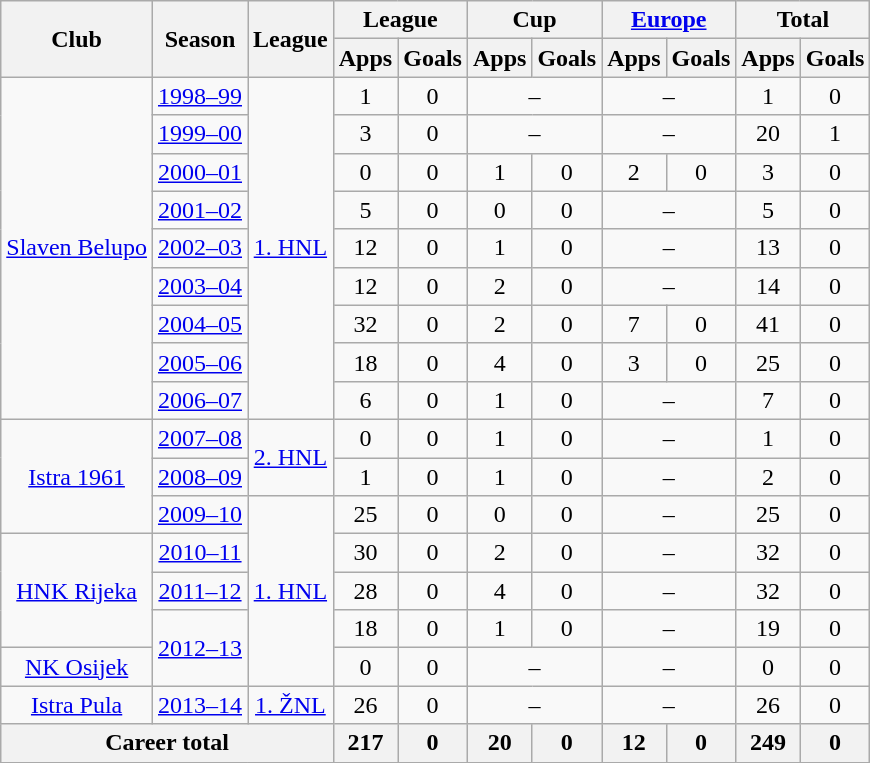<table class="wikitable" style="font-size:100%; text-align: center">
<tr>
<th rowspan="2">Club</th>
<th rowspan="2">Season</th>
<th rowspan="2">League</th>
<th colspan="2">League</th>
<th colspan="2">Cup</th>
<th colspan="2"><a href='#'>Europe</a></th>
<th colspan="2">Total</th>
</tr>
<tr>
<th>Apps</th>
<th>Goals</th>
<th>Apps</th>
<th>Goals</th>
<th>Apps</th>
<th>Goals</th>
<th>Apps</th>
<th>Goals</th>
</tr>
<tr>
<td rowspan="9" valign="center"><a href='#'>Slaven Belupo</a></td>
<td><a href='#'>1998–99</a></td>
<td rowspan="9" valign="center"><a href='#'>1. HNL</a></td>
<td>1</td>
<td>0</td>
<td colspan="2">–</td>
<td colspan="2">–</td>
<td>1</td>
<td>0</td>
</tr>
<tr>
<td><a href='#'>1999–00</a></td>
<td>3</td>
<td>0</td>
<td colspan="2">–</td>
<td colspan="2">–</td>
<td>20</td>
<td>1</td>
</tr>
<tr>
<td><a href='#'>2000–01</a></td>
<td>0</td>
<td>0</td>
<td>1</td>
<td>0</td>
<td>2</td>
<td>0</td>
<td>3</td>
<td>0</td>
</tr>
<tr>
<td><a href='#'>2001–02</a></td>
<td>5</td>
<td>0</td>
<td>0</td>
<td>0</td>
<td colspan="2">–</td>
<td>5</td>
<td>0</td>
</tr>
<tr>
<td><a href='#'>2002–03</a></td>
<td>12</td>
<td>0</td>
<td>1</td>
<td>0</td>
<td colspan="2">–</td>
<td>13</td>
<td>0</td>
</tr>
<tr>
<td><a href='#'>2003–04</a></td>
<td>12</td>
<td>0</td>
<td>2</td>
<td>0</td>
<td colspan="2">–</td>
<td>14</td>
<td>0</td>
</tr>
<tr>
<td><a href='#'>2004–05</a></td>
<td>32</td>
<td>0</td>
<td>2</td>
<td>0</td>
<td>7</td>
<td>0</td>
<td>41</td>
<td>0</td>
</tr>
<tr>
<td><a href='#'>2005–06</a></td>
<td>18</td>
<td>0</td>
<td>4</td>
<td>0</td>
<td>3</td>
<td>0</td>
<td>25</td>
<td>0</td>
</tr>
<tr>
<td><a href='#'>2006–07</a></td>
<td>6</td>
<td>0</td>
<td>1</td>
<td>0</td>
<td colspan="2">–</td>
<td>7</td>
<td>0</td>
</tr>
<tr>
<td rowspan="3" valign="center"><a href='#'>Istra 1961</a></td>
<td><a href='#'>2007–08</a></td>
<td rowspan="2" valign="center"><a href='#'>2. HNL</a></td>
<td>0</td>
<td>0</td>
<td>1</td>
<td>0</td>
<td colspan="2">–</td>
<td>1</td>
<td>0</td>
</tr>
<tr>
<td><a href='#'>2008–09</a></td>
<td>1</td>
<td>0</td>
<td>1</td>
<td>0</td>
<td colspan="2">–</td>
<td>2</td>
<td>0</td>
</tr>
<tr>
<td><a href='#'>2009–10</a></td>
<td rowspan="5" valign="center"><a href='#'>1. HNL</a></td>
<td>25</td>
<td>0</td>
<td>0</td>
<td>0</td>
<td colspan="2">–</td>
<td>25</td>
<td>0</td>
</tr>
<tr>
<td rowspan="3" valign="center"><a href='#'>HNK Rijeka</a></td>
<td><a href='#'>2010–11</a></td>
<td>30</td>
<td>0</td>
<td>2</td>
<td>0</td>
<td colspan="2">–</td>
<td>32</td>
<td>0</td>
</tr>
<tr>
<td><a href='#'>2011–12</a></td>
<td>28</td>
<td>0</td>
<td>4</td>
<td>0</td>
<td colspan="2">–</td>
<td>32</td>
<td>0</td>
</tr>
<tr>
<td rowspan="2" valign="center"><a href='#'>2012–13</a></td>
<td>18</td>
<td>0</td>
<td>1</td>
<td>0</td>
<td colspan="2">–</td>
<td>19</td>
<td>0</td>
</tr>
<tr>
<td rowspan="1" valign="center"><a href='#'>NK Osijek</a></td>
<td>0</td>
<td>0</td>
<td colspan="2">–</td>
<td colspan="2">–</td>
<td>0</td>
<td>0</td>
</tr>
<tr>
<td rowspan="1" valign="center"><a href='#'>Istra Pula</a></td>
<td><a href='#'>2013–14</a></td>
<td rowspan="1" valign="center"><a href='#'>1. ŽNL</a></td>
<td>26</td>
<td>0</td>
<td colspan="2">–</td>
<td colspan="2">–</td>
<td>26</td>
<td>0</td>
</tr>
<tr>
<th colspan="3" valign="center">Career total</th>
<th>217</th>
<th>0</th>
<th>20</th>
<th>0</th>
<th>12</th>
<th>0</th>
<th>249</th>
<th>0</th>
</tr>
<tr>
</tr>
</table>
